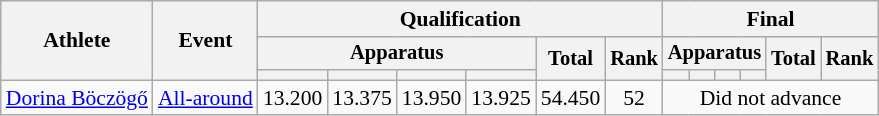<table class="wikitable" style="font-size:90%">
<tr>
<th rowspan=3>Athlete</th>
<th rowspan=3>Event</th>
<th colspan=6>Qualification</th>
<th colspan=6>Final</th>
</tr>
<tr style="font-size:95%">
<th colspan=4>Apparatus</th>
<th rowspan=2>Total</th>
<th rowspan=2>Rank</th>
<th colspan=4>Apparatus</th>
<th rowspan=2>Total</th>
<th rowspan=2>Rank</th>
</tr>
<tr style="font-size:95%">
<th></th>
<th></th>
<th></th>
<th></th>
<th></th>
<th></th>
<th></th>
<th></th>
</tr>
<tr align=center>
<td align=left><a href='#'>Dorina Böczögő</a></td>
<td align=left><a href='#'>All-around</a></td>
<td>13.200</td>
<td>13.375</td>
<td>13.950</td>
<td>13.925</td>
<td>54.450</td>
<td>52</td>
<td colspan=6>Did not advance</td>
</tr>
</table>
